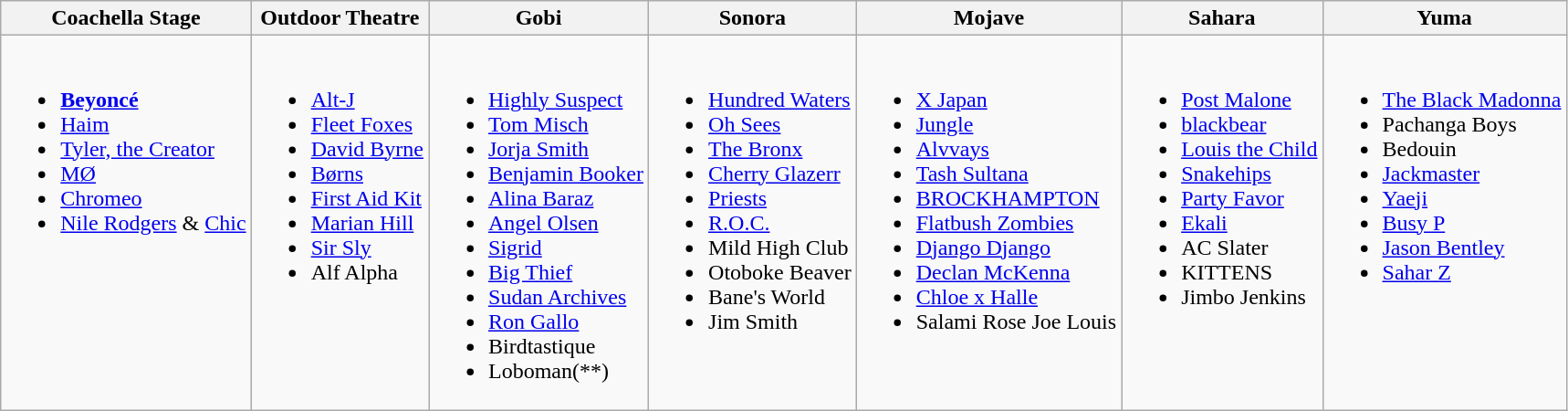<table class="wikitable">
<tr>
<th>Coachella Stage</th>
<th>Outdoor Theatre</th>
<th>Gobi</th>
<th>Sonora</th>
<th>Mojave</th>
<th>Sahara</th>
<th>Yuma</th>
</tr>
<tr valign="top">
<td><br><ul><li><strong><a href='#'>Beyoncé</a></strong></li><li><a href='#'>Haim</a></li><li><a href='#'>Tyler, the Creator</a></li><li><a href='#'>MØ</a></li><li><a href='#'>Chromeo</a></li><li><a href='#'>Nile Rodgers</a> & <a href='#'>Chic</a></li></ul></td>
<td><br><ul><li><a href='#'>Alt-J</a></li><li><a href='#'>Fleet Foxes</a></li><li><a href='#'>David Byrne</a></li><li><a href='#'>Børns</a></li><li><a href='#'>First Aid Kit</a></li><li><a href='#'>Marian Hill</a></li><li><a href='#'>Sir Sly</a></li><li>Alf Alpha</li></ul></td>
<td><br><ul><li><a href='#'>Highly Suspect</a></li><li><a href='#'>Tom Misch</a></li><li><a href='#'>Jorja Smith</a></li><li><a href='#'>Benjamin Booker</a></li><li><a href='#'>Alina Baraz</a></li><li><a href='#'>Angel Olsen</a></li><li><a href='#'>Sigrid</a></li><li><a href='#'>Big Thief</a></li><li><a href='#'>Sudan Archives</a></li><li><a href='#'>Ron Gallo</a></li><li>Birdtastique</li><li>Loboman(**)</li></ul></td>
<td><br><ul><li><a href='#'>Hundred Waters</a></li><li><a href='#'>Oh Sees</a></li><li><a href='#'>The Bronx</a></li><li><a href='#'>Cherry Glazerr</a></li><li><a href='#'>Priests</a></li><li><a href='#'>R.O.C.</a></li><li>Mild High Club</li><li>Otoboke Beaver</li><li>Bane's World</li><li>Jim Smith</li></ul></td>
<td><br><ul><li><a href='#'>X Japan</a></li><li><a href='#'>Jungle</a></li><li><a href='#'>Alvvays</a></li><li><a href='#'>Tash Sultana</a></li><li><a href='#'>BROCKHAMPTON</a></li><li><a href='#'>Flatbush Zombies</a></li><li><a href='#'>Django Django</a></li><li><a href='#'>Declan McKenna</a></li><li><a href='#'>Chloe x Halle</a></li><li>Salami Rose Joe Louis</li></ul></td>
<td><br><ul><li><a href='#'>Post Malone</a></li><li><a href='#'>blackbear</a></li><li><a href='#'>Louis the Child</a></li><li><a href='#'>Snakehips</a></li><li><a href='#'>Party Favor</a></li><li><a href='#'>Ekali</a></li><li>AC Slater</li><li>KITTENS</li><li>Jimbo Jenkins</li></ul></td>
<td><br><ul><li><a href='#'>The Black Madonna</a></li><li>Pachanga Boys</li><li>Bedouin</li><li><a href='#'>Jackmaster</a></li><li><a href='#'>Yaeji</a></li><li><a href='#'>Busy P</a></li><li><a href='#'>Jason Bentley</a></li><li><a href='#'>Sahar Z</a></li></ul></td>
</tr>
</table>
